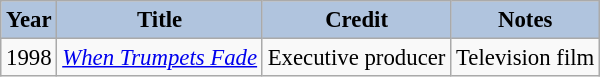<table class="wikitable" style="font-size:95%;">
<tr>
<th style="background:#B0C4DE;">Year</th>
<th style="background:#B0C4DE;">Title</th>
<th style="background:#B0C4DE;">Credit</th>
<th style="background:#B0C4DE;">Notes</th>
</tr>
<tr>
<td>1998</td>
<td><em><a href='#'>When Trumpets Fade</a></em></td>
<td>Executive producer</td>
<td>Television film</td>
</tr>
</table>
